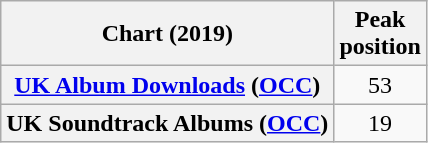<table class="wikitable sortable plainrowheaders" style="text-align:center">
<tr>
<th scope="col">Chart (2019)</th>
<th scope="col">Peak<br>position</th>
</tr>
<tr>
<th scope="row"><a href='#'>UK Album Downloads</a> (<a href='#'>OCC</a>)</th>
<td>53</td>
</tr>
<tr>
<th scope="row">UK Soundtrack Albums (<a href='#'>OCC</a>)</th>
<td>19</td>
</tr>
</table>
